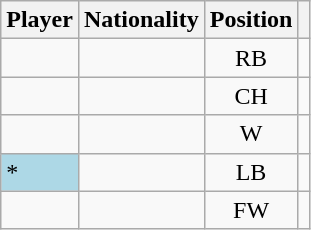<table class="wikitable" style="text-align:center">
<tr>
<th rowspan="1">Player</th>
<th rowspan="1">Nationality</th>
<th rowspan="1">Position</th>
<th rowspan="1"></th>
</tr>
<tr>
<td style="text-align:left;"></td>
<td style="text-align:left;"></td>
<td>RB</td>
<td></td>
</tr>
<tr>
<td style="text-align:left;"></td>
<td style="text-align:left;"></td>
<td>CH</td>
<td></td>
</tr>
<tr>
<td style="text-align:left;"></td>
<td style="text-align:left;"></td>
<td>W</td>
<td></td>
</tr>
<tr>
<td style="text-align:left; background:lightblue;"> *</td>
<td style="text-align:left;"></td>
<td>LB</td>
<td></td>
</tr>
<tr>
<td style="text-align:left;"></td>
<td style="text-align:left;"></td>
<td>FW</td>
<td></td>
</tr>
</table>
